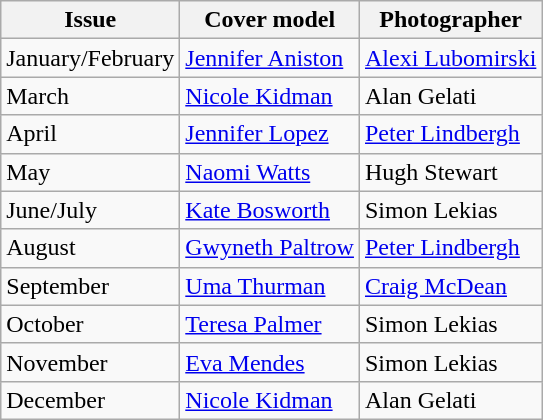<table class="sortable wikitable">
<tr>
<th>Issue</th>
<th>Cover model</th>
<th>Photographer</th>
</tr>
<tr>
<td>January/February</td>
<td><a href='#'>Jennifer Aniston</a></td>
<td><a href='#'>Alexi Lubomirski</a></td>
</tr>
<tr>
<td>March</td>
<td><a href='#'>Nicole Kidman</a></td>
<td>Alan Gelati</td>
</tr>
<tr>
<td>April</td>
<td><a href='#'>Jennifer Lopez</a></td>
<td><a href='#'>Peter Lindbergh</a></td>
</tr>
<tr>
<td>May</td>
<td><a href='#'>Naomi Watts</a></td>
<td>Hugh Stewart</td>
</tr>
<tr>
<td>June/July</td>
<td><a href='#'>Kate Bosworth</a></td>
<td>Simon Lekias</td>
</tr>
<tr>
<td>August</td>
<td><a href='#'>Gwyneth Paltrow</a></td>
<td><a href='#'>Peter Lindbergh</a></td>
</tr>
<tr>
<td>September</td>
<td><a href='#'>Uma Thurman</a></td>
<td><a href='#'>Craig McDean</a></td>
</tr>
<tr>
<td>October</td>
<td><a href='#'>Teresa Palmer</a></td>
<td>Simon Lekias</td>
</tr>
<tr>
<td>November</td>
<td><a href='#'>Eva Mendes</a></td>
<td>Simon Lekias</td>
</tr>
<tr>
<td>December</td>
<td><a href='#'>Nicole Kidman</a></td>
<td>Alan Gelati</td>
</tr>
</table>
